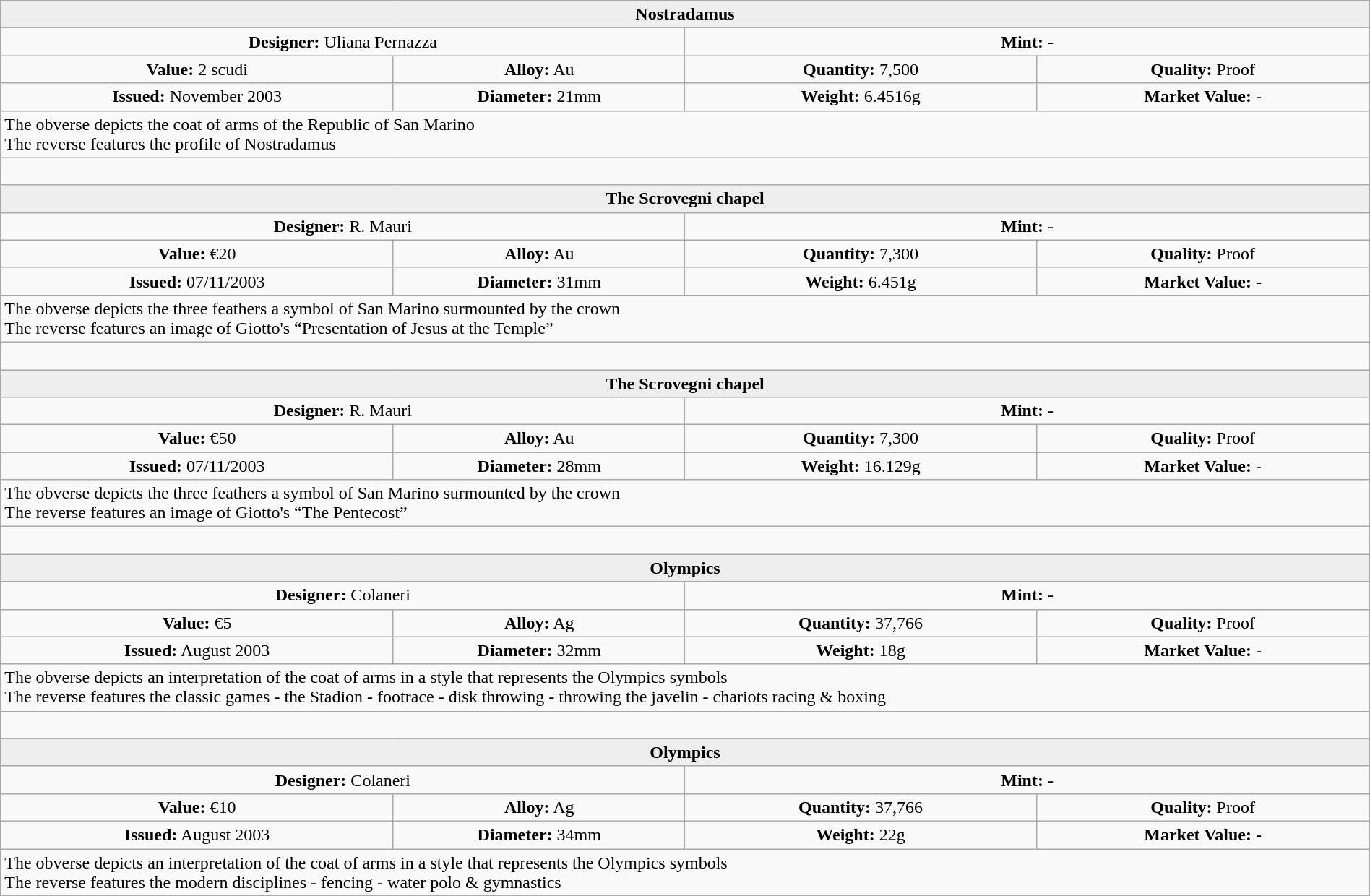<table class="wikitable" width="100%">
<tr>
<th colspan="4" align=center style="background:#eeeeee;">Nostradamus</th>
</tr>
<tr>
<td colspan="2" width="50%" align=center><strong>Designer:</strong>	Uliana Pernazza</td>
<td colspan="2" width="50%" align=center><strong>Mint:</strong> -</td>
</tr>
<tr>
<td align=center><strong>Value:</strong>	2 scudi</td>
<td align=center><strong>Alloy:</strong>	Au</td>
<td align=center><strong>Quantity:</strong>	7,500</td>
<td align=center><strong>Quality:</strong>	Proof</td>
</tr>
<tr>
<td align=center><strong>Issued:</strong>	November 2003</td>
<td align=center><strong>Diameter:</strong>	21mm</td>
<td align=center><strong>Weight:</strong>	6.4516g</td>
<td align=center><strong>Market Value:</strong>	-</td>
</tr>
<tr>
<td colspan="4" align=left>The obverse depicts the coat of arms of the Republic of San Marino<br>The reverse features the profile of Nostradamus</td>
</tr>
<tr>
<td colspan="4" align=left> </td>
</tr>
<tr>
<th colspan="4" align=center style="background:#eeeeee;">The Scrovegni chapel</th>
</tr>
<tr>
<td colspan="2" width="50%" align=center><strong>Designer:</strong>	R. Mauri</td>
<td colspan="2" width="50%" align=center><strong>Mint:</strong> -</td>
</tr>
<tr>
<td align=center><strong>Value:</strong>	€20</td>
<td align=center><strong>Alloy:</strong>	Au</td>
<td align=center><strong>Quantity:</strong>	7,300</td>
<td align=center><strong>Quality:</strong>	Proof</td>
</tr>
<tr>
<td align=center><strong>Issued:</strong>	07/11/2003</td>
<td align=center><strong>Diameter:</strong>	31mm</td>
<td align=center><strong>Weight:</strong>	6.451g</td>
<td align=center><strong>Market Value:</strong>	-</td>
</tr>
<tr>
<td colspan="4" align=left>The obverse depicts the three feathers a symbol of San Marino surmounted by the crown<br>The reverse features an image of Giotto's “Presentation of Jesus at the Temple”</td>
</tr>
<tr>
<td colspan="4" align=left> </td>
</tr>
<tr>
<th colspan="4" align=center style="background:#eeeeee;">The Scrovegni chapel</th>
</tr>
<tr>
<td colspan="2" width="50%" align=center><strong>Designer:</strong>	R. Mauri</td>
<td colspan="2" width="50%" align=center><strong>Mint:</strong> -</td>
</tr>
<tr>
<td align=center><strong>Value:</strong>	€50</td>
<td align=center><strong>Alloy:</strong>	Au</td>
<td align=center><strong>Quantity:</strong>	7,300</td>
<td align=center><strong>Quality:</strong>	Proof</td>
</tr>
<tr>
<td align=center><strong>Issued:</strong>	07/11/2003</td>
<td align=center><strong>Diameter:</strong>	28mm</td>
<td align=center><strong>Weight:</strong>	16.129g</td>
<td align=center><strong>Market Value:</strong>	-</td>
</tr>
<tr>
<td colspan="4" align=left>The obverse depicts the three feathers a symbol of San Marino surmounted by the crown<br>The reverse features an image of Giotto's “The Pentecost”</td>
</tr>
<tr>
<td colspan="4" align=left> </td>
</tr>
<tr>
<th colspan="4" align=center style="background:#eeeeee;">Olympics</th>
</tr>
<tr>
<td colspan="2" width="50%" align=center><strong>Designer:</strong>	Colaneri</td>
<td colspan="2" width="50%" align=center><strong>Mint:</strong> -</td>
</tr>
<tr>
<td align=center><strong>Value:</strong>	€5</td>
<td align=center><strong>Alloy:</strong>	Ag</td>
<td align=center><strong>Quantity:</strong>	37,766</td>
<td align=center><strong>Quality:</strong>	Proof</td>
</tr>
<tr>
<td align=center><strong>Issued:</strong>	August 2003</td>
<td align=center><strong>Diameter:</strong>	32mm</td>
<td align=center><strong>Weight:</strong>	18g</td>
<td align=center><strong>Market Value:</strong>	-</td>
</tr>
<tr>
<td colspan="4" align=left>The obverse depicts an interpretation of the coat of arms in a style that represents the Olympics symbols<br>The reverse features the classic games - the Stadion - footrace - disk throwing - throwing the javelin - chariots racing & boxing</td>
</tr>
<tr>
<td colspan="4" align=left> </td>
</tr>
<tr>
<th colspan="4" align=center style="background:#eeeeee;">Olympics</th>
</tr>
<tr>
<td colspan="2" width="50%" align=center><strong>Designer:</strong>	Colaneri</td>
<td colspan="2" width="50%" align=center><strong>Mint:</strong> -</td>
</tr>
<tr>
<td align=center><strong>Value:</strong>	€10</td>
<td align=center><strong>Alloy:</strong>	Ag</td>
<td align=center><strong>Quantity:</strong>	37,766</td>
<td align=center><strong>Quality:</strong>	Proof</td>
</tr>
<tr>
<td align=center><strong>Issued:</strong>	August 2003</td>
<td align=center><strong>Diameter:</strong>	34mm</td>
<td align=center><strong>Weight:</strong>	22g</td>
<td align=center><strong>Market Value:</strong>	-</td>
</tr>
<tr>
<td colspan="4" align=left>The obverse depicts an interpretation of the coat of arms in a style that represents the Olympics symbols<br>The reverse features the modern disciplines - fencing - water polo & gymnastics</td>
</tr>
</table>
